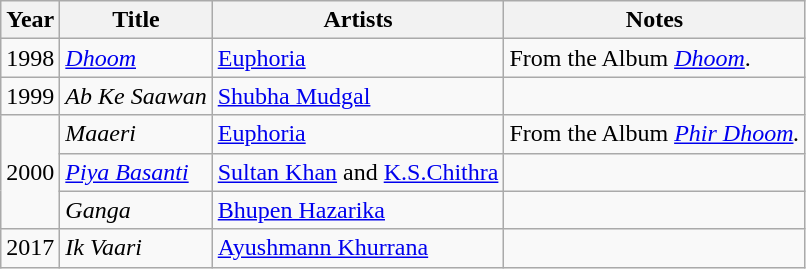<table class="wikitable sortable">
<tr>
<th>Year</th>
<th>Title</th>
<th>Artists</th>
<th>Notes</th>
</tr>
<tr>
<td>1998</td>
<td><a href='#'><em>Dhoom</em></a></td>
<td><a href='#'>Euphoria</a></td>
<td>From the Album <a href='#'><em>Dhoom</em></a>.</td>
</tr>
<tr>
<td>1999</td>
<td><em>Ab Ke Saawan</em></td>
<td><a href='#'>Shubha Mudgal</a></td>
<td></td>
</tr>
<tr>
<td rowspan="3">2000</td>
<td><em>Maaeri</em></td>
<td><a href='#'>Euphoria</a></td>
<td>From the Album <em><a href='#'>Phir Dhoom</a>.</em></td>
</tr>
<tr>
<td><a href='#'><em>Piya Basanti</em></a></td>
<td><a href='#'>Sultan Khan</a> and <a href='#'>K.S.Chithra</a></td>
<td></td>
</tr>
<tr>
<td><em>Ganga</em></td>
<td><a href='#'>Bhupen Hazarika</a></td>
<td></td>
</tr>
<tr>
<td>2017</td>
<td><em>Ik Vaari</em></td>
<td><a href='#'>Ayushmann Khurrana</a></td>
<td></td>
</tr>
</table>
